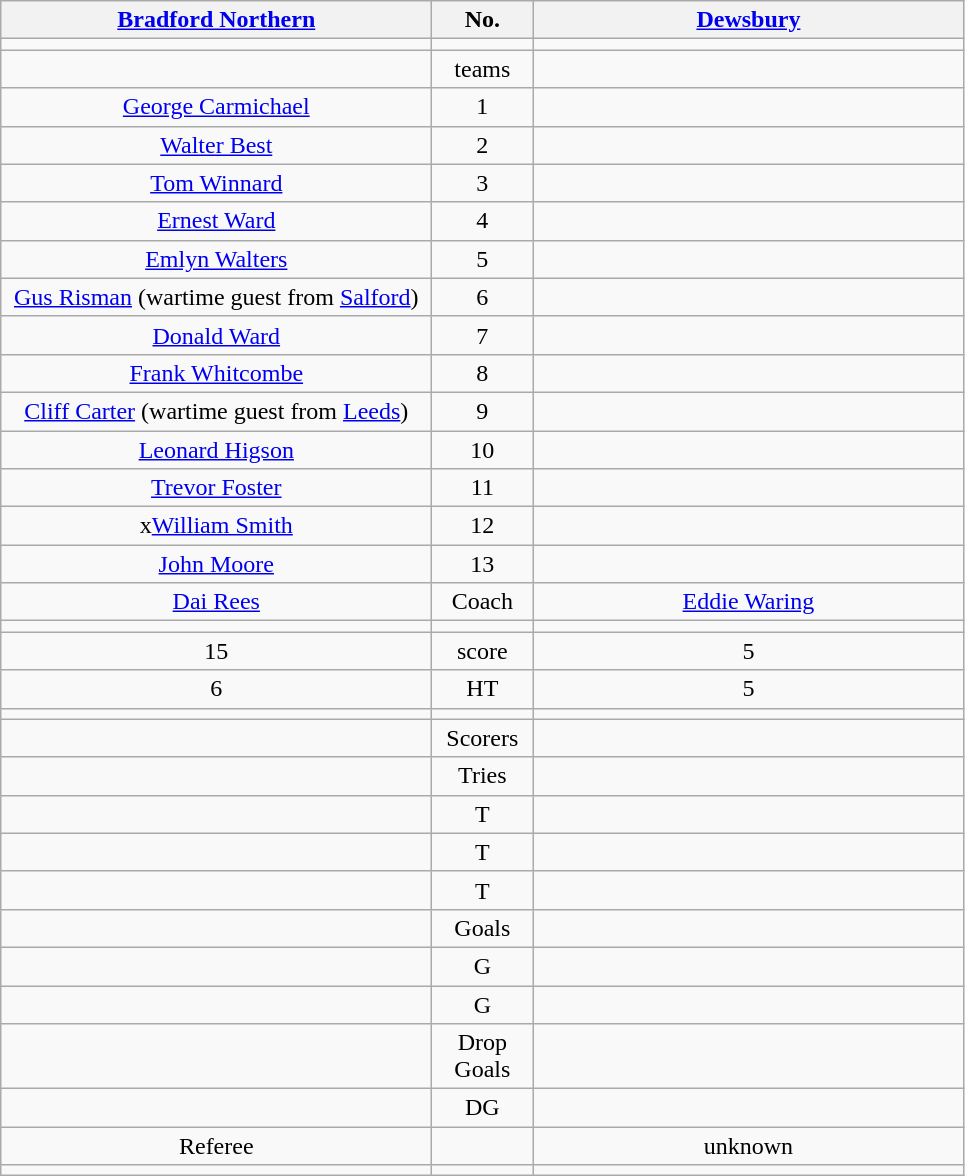<table class="wikitable" style="text-align:center;">
<tr>
<th width=280 abbr=winner><a href='#'>Bradford Northern</a></th>
<th width=60 abbr="Number">No.</th>
<th width=280 abbr=runner-up><a href='#'>Dewsbury</a></th>
</tr>
<tr>
<td></td>
<td></td>
<td></td>
</tr>
<tr>
<td></td>
<td>teams</td>
<td></td>
</tr>
<tr>
<td><a href='#'>George Carmichael</a></td>
<td>1</td>
<td></td>
</tr>
<tr>
<td><a href='#'>Walter Best</a></td>
<td>2</td>
<td></td>
</tr>
<tr>
<td><a href='#'>Tom Winnard</a></td>
<td>3</td>
<td></td>
</tr>
<tr>
<td><a href='#'>Ernest Ward</a></td>
<td>4</td>
<td></td>
</tr>
<tr>
<td><a href='#'>Emlyn Walters</a></td>
<td>5</td>
<td></td>
</tr>
<tr>
<td><a href='#'>Gus Risman</a> (wartime guest from <a href='#'>Salford</a>)</td>
<td>6</td>
<td></td>
</tr>
<tr>
<td><a href='#'>Donald Ward</a></td>
<td>7</td>
<td></td>
</tr>
<tr>
<td><a href='#'>Frank Whitcombe</a></td>
<td>8</td>
<td></td>
</tr>
<tr>
<td><a href='#'>Cliff Carter</a> (wartime guest from <a href='#'>Leeds</a>)</td>
<td>9</td>
<td></td>
</tr>
<tr>
<td><a href='#'>Leonard Higson</a></td>
<td>10</td>
<td></td>
</tr>
<tr>
<td><a href='#'>Trevor Foster</a></td>
<td>11</td>
<td></td>
</tr>
<tr>
<td>x<a href='#'>William Smith</a></td>
<td>12</td>
<td></td>
</tr>
<tr>
<td><a href='#'>John Moore</a></td>
<td>13</td>
<td></td>
</tr>
<tr>
<td><a href='#'>Dai Rees</a></td>
<td>Coach</td>
<td><a href='#'>Eddie Waring</a></td>
</tr>
<tr>
<td></td>
<td></td>
<td></td>
</tr>
<tr>
<td>15</td>
<td>score</td>
<td>5</td>
</tr>
<tr>
<td>6</td>
<td>HT</td>
<td>5</td>
</tr>
<tr>
<td></td>
<td></td>
<td></td>
</tr>
<tr>
<td></td>
<td>Scorers</td>
<td></td>
</tr>
<tr>
<td></td>
<td>Tries</td>
<td></td>
</tr>
<tr>
<td></td>
<td>T</td>
<td></td>
</tr>
<tr>
<td></td>
<td>T</td>
<td></td>
</tr>
<tr>
<td></td>
<td>T</td>
<td></td>
</tr>
<tr>
<td></td>
<td>Goals</td>
<td></td>
</tr>
<tr>
<td></td>
<td>G</td>
<td></td>
</tr>
<tr>
<td></td>
<td>G</td>
<td></td>
</tr>
<tr>
<td></td>
<td>Drop Goals</td>
<td></td>
</tr>
<tr>
<td></td>
<td>DG</td>
<td></td>
</tr>
<tr>
<td>Referee</td>
<td></td>
<td>unknown</td>
</tr>
<tr>
<td></td>
<td></td>
<td></td>
</tr>
</table>
